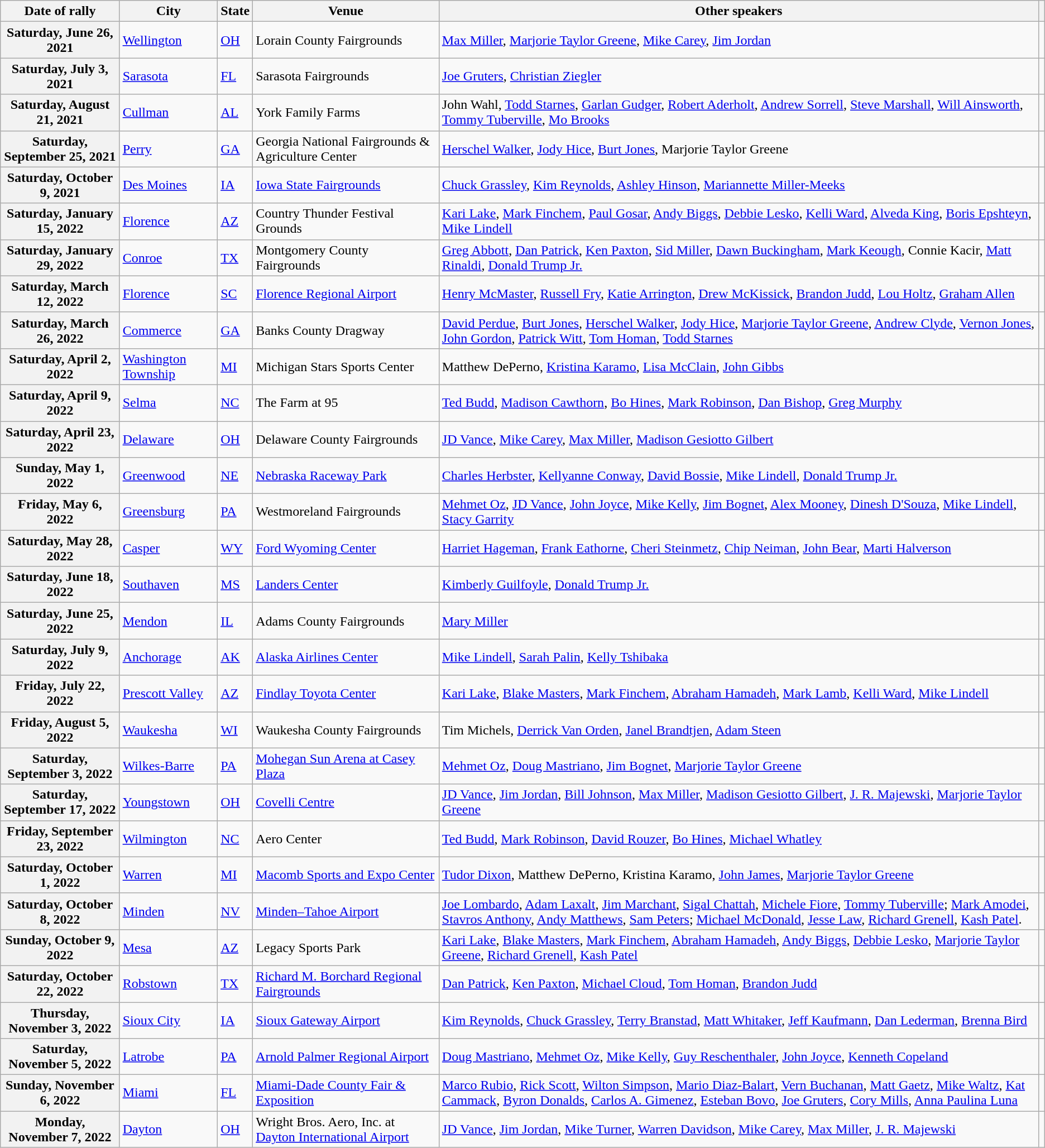<table class="wikitable sortable">
<tr>
<th scope="col" style="text-align:center;">Date of rally</th>
<th scope="col" style="text-align:center;">City</th>
<th scope="col" style="text-align:center;">State</th>
<th scope="col" style="text-align:center;">Venue</th>
<th scope="col" style="text-align:center;">Other speakers</th>
<th></th>
</tr>
<tr>
<th scope="row">Saturday, June 26, 2021</th>
<td><a href='#'>Wellington</a></td>
<td><a href='#'>OH</a></td>
<td>Lorain County Fairgrounds</td>
<td><a href='#'>Max Miller</a>, <a href='#'>Marjorie Taylor Greene</a>, <a href='#'>Mike Carey</a>, <a href='#'>Jim Jordan</a></td>
<td></td>
</tr>
<tr>
<th scope="row">Saturday, July 3, 2021</th>
<td><a href='#'>Sarasota</a></td>
<td><a href='#'>FL</a></td>
<td>Sarasota Fairgrounds</td>
<td><a href='#'>Joe Gruters</a>, <a href='#'>Christian Ziegler</a></td>
<td></td>
</tr>
<tr>
<th scope="row">Saturday, August 21, 2021</th>
<td><a href='#'>Cullman</a></td>
<td><a href='#'>AL</a></td>
<td>York Family Farms</td>
<td>John Wahl, <a href='#'>Todd Starnes</a>, <a href='#'>Garlan Gudger</a>, <a href='#'>Robert Aderholt</a>, <a href='#'>Andrew Sorrell</a>, <a href='#'>Steve Marshall</a>, <a href='#'>Will Ainsworth</a>, <a href='#'>Tommy Tuberville</a>, <a href='#'>Mo Brooks</a></td>
<td></td>
</tr>
<tr>
<th scope="row">Saturday, September 25, 2021</th>
<td><a href='#'>Perry</a></td>
<td><a href='#'>GA</a></td>
<td>Georgia National Fairgrounds & Agriculture Center</td>
<td><a href='#'>Herschel Walker</a>, <a href='#'>Jody Hice</a>, <a href='#'>Burt Jones</a>, Marjorie Taylor Greene</td>
<td></td>
</tr>
<tr>
<th scope="row">Saturday, October 9, 2021</th>
<td><a href='#'>Des Moines</a></td>
<td><a href='#'>IA</a></td>
<td><a href='#'>Iowa State Fairgrounds</a></td>
<td><a href='#'>Chuck Grassley</a>, <a href='#'>Kim Reynolds</a>, <a href='#'>Ashley Hinson</a>, <a href='#'>Mariannette Miller-Meeks</a></td>
<td></td>
</tr>
<tr>
<th scope="row">Saturday, January 15, 2022</th>
<td><a href='#'>Florence</a></td>
<td><a href='#'>AZ</a></td>
<td>Country Thunder Festival Grounds</td>
<td><a href='#'>Kari Lake</a>, <a href='#'>Mark Finchem</a>, <a href='#'>Paul Gosar</a>, <a href='#'>Andy Biggs</a>, <a href='#'>Debbie Lesko</a>, <a href='#'>Kelli Ward</a>, <a href='#'>Alveda King</a>, <a href='#'>Boris Epshteyn</a>, <a href='#'>Mike Lindell</a></td>
<td></td>
</tr>
<tr>
<th scope="row">Saturday, January 29, 2022</th>
<td><a href='#'>Conroe</a></td>
<td><a href='#'>TX</a></td>
<td>Montgomery County Fairgrounds</td>
<td><a href='#'>Greg Abbott</a>, <a href='#'>Dan Patrick</a>, <a href='#'>Ken Paxton</a>, <a href='#'>Sid Miller</a>, <a href='#'>Dawn Buckingham</a>, <a href='#'>Mark Keough</a>, Connie Kacir, <a href='#'>Matt Rinaldi</a>, <a href='#'>Donald Trump Jr.</a></td>
<td></td>
</tr>
<tr>
<th scope="row">Saturday, March 12, 2022</th>
<td><a href='#'>Florence</a></td>
<td><a href='#'>SC</a></td>
<td><a href='#'>Florence Regional Airport</a></td>
<td><a href='#'>Henry McMaster</a>, <a href='#'>Russell Fry</a>, <a href='#'>Katie Arrington</a>, <a href='#'>Drew McKissick</a>, <a href='#'>Brandon Judd</a>, <a href='#'>Lou Holtz</a>, <a href='#'>Graham Allen</a></td>
<td></td>
</tr>
<tr>
<th scope="row">Saturday, March 26, 2022</th>
<td><a href='#'>Commerce</a></td>
<td><a href='#'>GA</a></td>
<td>Banks County Dragway</td>
<td><a href='#'>David Perdue</a>, <a href='#'>Burt Jones</a>, <a href='#'>Herschel Walker</a>, <a href='#'>Jody Hice</a>, <a href='#'>Marjorie Taylor Greene</a>, <a href='#'>Andrew Clyde</a>, <a href='#'>Vernon Jones</a>, <a href='#'>John Gordon</a>, <a href='#'>Patrick Witt</a>, <a href='#'>Tom Homan</a>, <a href='#'>Todd Starnes</a></td>
<td></td>
</tr>
<tr>
<th scope="row">Saturday, April 2, 2022</th>
<td><a href='#'>Washington Township</a></td>
<td><a href='#'>MI</a></td>
<td>Michigan Stars Sports Center</td>
<td>Matthew DePerno, <a href='#'>Kristina Karamo</a>, <a href='#'>Lisa McClain</a>, <a href='#'>John Gibbs</a></td>
<td></td>
</tr>
<tr>
<th scope="row">Saturday, April 9, 2022</th>
<td><a href='#'>Selma</a></td>
<td><a href='#'>NC</a></td>
<td>The Farm at 95</td>
<td><a href='#'>Ted Budd</a>, <a href='#'>Madison Cawthorn</a>, <a href='#'>Bo Hines</a>, <a href='#'>Mark Robinson</a>, <a href='#'>Dan Bishop</a>, <a href='#'>Greg Murphy</a></td>
<td></td>
</tr>
<tr>
<th scope="row">Saturday, April 23, 2022</th>
<td><a href='#'>Delaware</a></td>
<td><a href='#'>OH</a></td>
<td>Delaware County Fairgrounds</td>
<td><a href='#'>JD Vance</a>, <a href='#'>Mike Carey</a>, <a href='#'>Max Miller</a>, <a href='#'>Madison Gesiotto Gilbert</a></td>
<td></td>
</tr>
<tr>
<th scope="row">Sunday, May 1, 2022</th>
<td><a href='#'>Greenwood</a></td>
<td><a href='#'>NE</a></td>
<td><a href='#'>Nebraska Raceway Park</a></td>
<td><a href='#'>Charles Herbster</a>, <a href='#'>Kellyanne Conway</a>, <a href='#'>David Bossie</a>, <a href='#'>Mike Lindell</a>, <a href='#'>Donald Trump Jr.</a></td>
<td></td>
</tr>
<tr>
<th scope="row">Friday, May 6, 2022</th>
<td><a href='#'>Greensburg</a></td>
<td><a href='#'>PA</a></td>
<td>Westmoreland Fairgrounds</td>
<td><a href='#'>Mehmet Oz</a>, <a href='#'>JD Vance</a>, <a href='#'>John Joyce</a>, <a href='#'>Mike Kelly</a>, <a href='#'>Jim Bognet</a>, <a href='#'>Alex Mooney</a>, <a href='#'>Dinesh D'Souza</a>, <a href='#'>Mike Lindell</a>, <a href='#'>Stacy Garrity</a></td>
<td></td>
</tr>
<tr>
<th scope="row">Saturday, May 28, 2022</th>
<td><a href='#'>Casper</a></td>
<td><a href='#'>WY</a></td>
<td><a href='#'>Ford Wyoming Center</a></td>
<td><a href='#'>Harriet Hageman</a>, <a href='#'>Frank Eathorne</a>, <a href='#'>Cheri Steinmetz</a>, <a href='#'>Chip Neiman</a>, <a href='#'>John Bear</a>, <a href='#'>Marti Halverson</a></td>
<td></td>
</tr>
<tr>
<th scope="row">Saturday, June 18, 2022</th>
<td><a href='#'>Southaven</a></td>
<td><a href='#'>MS</a></td>
<td><a href='#'>Landers Center</a></td>
<td><a href='#'>Kimberly Guilfoyle</a>, <a href='#'>Donald Trump Jr.</a></td>
<td></td>
</tr>
<tr>
<th scope="row">Saturday, June 25, 2022</th>
<td><a href='#'>Mendon</a></td>
<td><a href='#'>IL</a></td>
<td>Adams County Fairgrounds</td>
<td><a href='#'>Mary Miller</a></td>
<td></td>
</tr>
<tr>
<th scope="row">Saturday, July 9, 2022</th>
<td><a href='#'>Anchorage</a></td>
<td><a href='#'>AK</a></td>
<td><a href='#'>Alaska Airlines Center</a></td>
<td><a href='#'>Mike Lindell</a>, <a href='#'>Sarah Palin</a>, <a href='#'>Kelly Tshibaka</a></td>
<td></td>
</tr>
<tr>
<th scope="row">Friday, July 22, 2022</th>
<td><a href='#'>Prescott Valley</a></td>
<td><a href='#'>AZ</a></td>
<td><a href='#'>Findlay Toyota Center</a></td>
<td><a href='#'>Kari Lake</a>, <a href='#'>Blake Masters</a>, <a href='#'>Mark Finchem</a>, <a href='#'>Abraham Hamadeh</a>, <a href='#'>Mark Lamb</a>, <a href='#'>Kelli Ward</a>, <a href='#'>Mike Lindell</a></td>
<td></td>
</tr>
<tr>
<th scope="row">Friday, August 5, 2022</th>
<td><a href='#'>Waukesha</a></td>
<td><a href='#'>WI</a></td>
<td>Waukesha County Fairgrounds</td>
<td>Tim Michels, <a href='#'>Derrick Van Orden</a>, <a href='#'>Janel Brandtjen</a>, <a href='#'>Adam Steen</a></td>
<td></td>
</tr>
<tr>
<th scope="row">Saturday, September 3, 2022</th>
<td><a href='#'>Wilkes-Barre</a></td>
<td><a href='#'>PA</a></td>
<td><a href='#'>Mohegan Sun Arena at Casey Plaza</a></td>
<td><a href='#'>Mehmet Oz</a>, <a href='#'>Doug Mastriano</a>, <a href='#'>Jim Bognet</a>, <a href='#'>Marjorie Taylor Greene</a></td>
<td></td>
</tr>
<tr>
<th scope="row">Saturday, September 17, 2022</th>
<td><a href='#'>Youngstown</a></td>
<td><a href='#'>OH</a></td>
<td><a href='#'>Covelli Centre</a></td>
<td><a href='#'>JD Vance</a>, <a href='#'>Jim Jordan</a>, <a href='#'>Bill Johnson</a>, <a href='#'>Max Miller</a>, <a href='#'>Madison Gesiotto Gilbert</a>, <a href='#'>J. R. Majewski</a>, <a href='#'>Marjorie Taylor Greene</a></td>
<td></td>
</tr>
<tr>
<th scope="row">Friday, September 23, 2022</th>
<td><a href='#'>Wilmington</a></td>
<td><a href='#'>NC</a></td>
<td>Aero Center</td>
<td><a href='#'>Ted Budd</a>, <a href='#'>Mark Robinson</a>, <a href='#'>David Rouzer</a>, <a href='#'>Bo Hines</a>, <a href='#'>Michael Whatley</a></td>
<td></td>
</tr>
<tr>
<th scope="row">Saturday, October 1, 2022</th>
<td><a href='#'>Warren</a></td>
<td><a href='#'>MI</a></td>
<td><a href='#'>Macomb Sports and Expo Center</a></td>
<td><a href='#'>Tudor Dixon</a>, Matthew DePerno, Kristina Karamo, <a href='#'>John James</a>, <a href='#'>Marjorie Taylor Greene</a></td>
<td></td>
</tr>
<tr>
<th scope="row">Saturday, October 8, 2022</th>
<td><a href='#'>Minden</a></td>
<td><a href='#'>NV</a></td>
<td><a href='#'>Minden–Tahoe Airport</a></td>
<td><a href='#'>Joe Lombardo</a>, <a href='#'>Adam Laxalt</a>, <a href='#'>Jim Marchant</a>, <a href='#'>Sigal Chattah</a>, <a href='#'>Michele Fiore</a>, <a href='#'>Tommy Tuberville</a>; <a href='#'>Mark Amodei</a>, <a href='#'>Stavros Anthony</a>, <a href='#'>Andy Matthews</a>, <a href='#'>Sam Peters</a>; <a href='#'>Michael McDonald</a>, <a href='#'>Jesse Law</a>, <a href='#'>Richard Grenell</a>, <a href='#'>Kash Patel</a>.</td>
<td></td>
</tr>
<tr>
<th scope="row">Sunday, October 9, 2022</th>
<td><a href='#'>Mesa</a></td>
<td><a href='#'>AZ</a></td>
<td>Legacy Sports Park</td>
<td><a href='#'>Kari Lake</a>, <a href='#'>Blake Masters</a>, <a href='#'>Mark Finchem</a>, <a href='#'>Abraham Hamadeh</a>, <a href='#'>Andy Biggs</a>, <a href='#'>Debbie Lesko</a>, <a href='#'>Marjorie Taylor Greene</a>, <a href='#'>Richard Grenell</a>, <a href='#'>Kash Patel</a></td>
<td></td>
</tr>
<tr>
<th scope="row">Saturday, October 22, 2022</th>
<td><a href='#'>Robstown</a></td>
<td><a href='#'>TX</a></td>
<td><a href='#'>Richard M. Borchard Regional Fairgrounds</a></td>
<td><a href='#'>Dan Patrick</a>, <a href='#'>Ken Paxton</a>, <a href='#'>Michael Cloud</a>, <a href='#'>Tom Homan</a>, <a href='#'>Brandon Judd</a></td>
<td></td>
</tr>
<tr>
<th scope="row">Thursday, November 3, 2022</th>
<td><a href='#'>Sioux City</a></td>
<td><a href='#'>IA</a></td>
<td><a href='#'>Sioux Gateway Airport</a></td>
<td><a href='#'>Kim Reynolds</a>, <a href='#'>Chuck Grassley</a>, <a href='#'>Terry Branstad</a>, <a href='#'>Matt Whitaker</a>, <a href='#'>Jeff Kaufmann</a>, <a href='#'>Dan Lederman</a>, <a href='#'>Brenna Bird</a></td>
<td></td>
</tr>
<tr>
<th scope="row">Saturday, November 5, 2022</th>
<td><a href='#'>Latrobe</a></td>
<td><a href='#'>PA</a></td>
<td><a href='#'>Arnold Palmer Regional Airport</a></td>
<td><a href='#'>Doug Mastriano</a>, <a href='#'>Mehmet Oz</a>, <a href='#'>Mike Kelly</a>, <a href='#'>Guy Reschenthaler</a>, <a href='#'>John Joyce</a>, <a href='#'>Kenneth Copeland</a></td>
<td></td>
</tr>
<tr>
<th scope="row">Sunday, November 6, 2022</th>
<td><a href='#'>Miami</a></td>
<td><a href='#'>FL</a></td>
<td><a href='#'>Miami-Dade County Fair & Exposition</a></td>
<td><a href='#'>Marco Rubio</a>, <a href='#'>Rick Scott</a>, <a href='#'>Wilton Simpson</a>, <a href='#'>Mario Diaz-Balart</a>, <a href='#'>Vern Buchanan</a>, <a href='#'>Matt Gaetz</a>, <a href='#'>Mike Waltz</a>, <a href='#'>Kat Cammack</a>, <a href='#'>Byron Donalds</a>, <a href='#'>Carlos A. Gimenez</a>, <a href='#'>Esteban Bovo</a>, <a href='#'>Joe Gruters</a>, <a href='#'>Cory Mills</a>, <a href='#'>Anna Paulina Luna</a></td>
<td></td>
</tr>
<tr>
<th scope="row">Monday, November 7, 2022</th>
<td><a href='#'>Dayton</a></td>
<td><a href='#'>OH</a></td>
<td>Wright Bros. Aero, Inc. at <a href='#'>Dayton International Airport</a></td>
<td><a href='#'>JD Vance</a>, <a href='#'>Jim Jordan</a>, <a href='#'>Mike Turner</a>, <a href='#'>Warren Davidson</a>, <a href='#'>Mike Carey</a>, <a href='#'>Max Miller</a>, <a href='#'>J. R. Majewski</a></td>
<td></td>
</tr>
</table>
